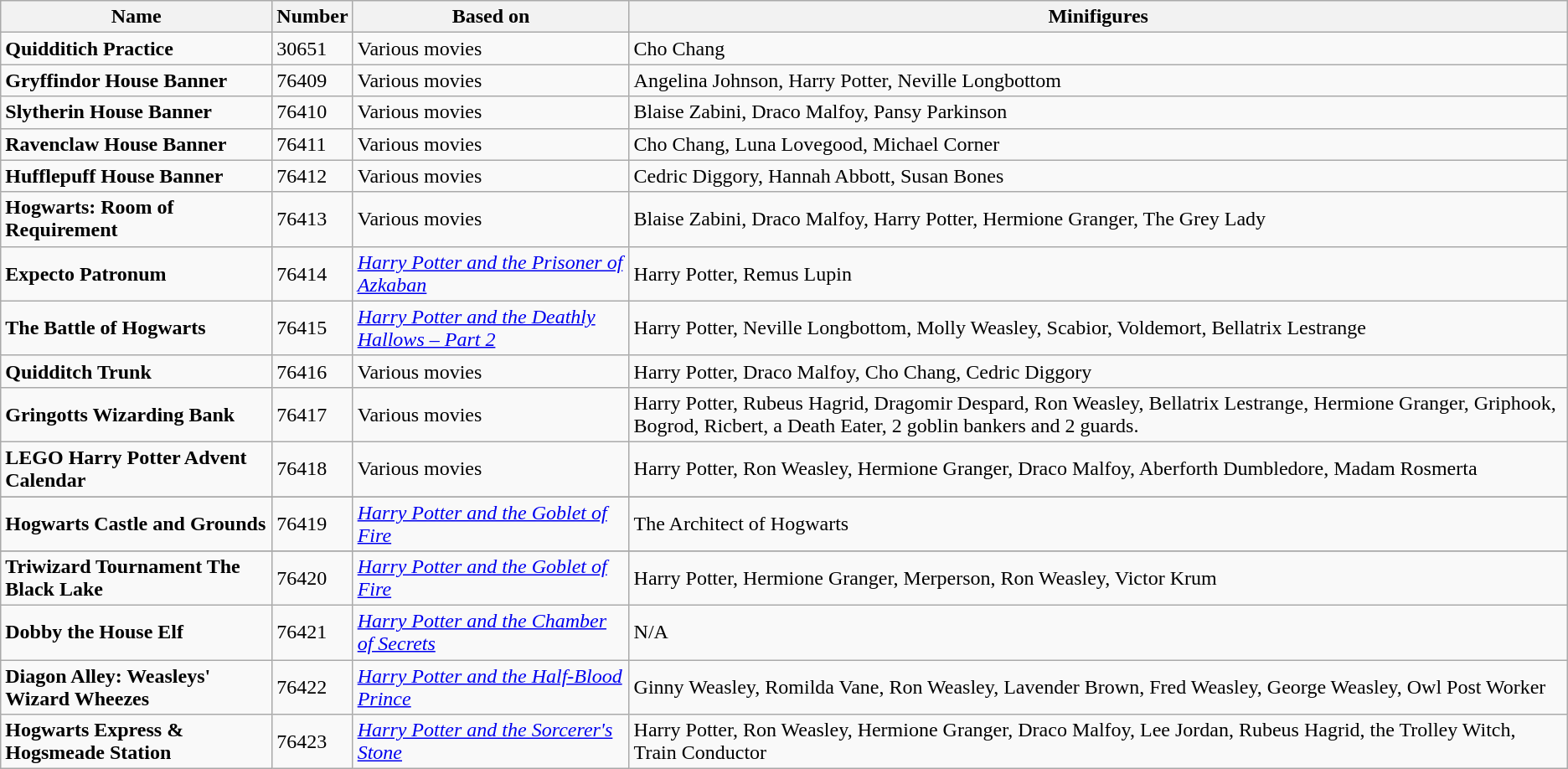<table class="wikitable">
<tr>
<th>Name</th>
<th>Number</th>
<th>Based on</th>
<th>Minifigures</th>
</tr>
<tr>
<td><strong>Quidditich Practice</strong></td>
<td>30651</td>
<td>Various movies</td>
<td>Cho Chang</td>
</tr>
<tr>
<td><strong>Gryffindor House Banner</strong></td>
<td>76409</td>
<td>Various movies</td>
<td>Angelina Johnson, Harry Potter, Neville Longbottom</td>
</tr>
<tr>
<td><strong>Slytherin House Banner</strong></td>
<td>76410</td>
<td>Various movies</td>
<td>Blaise Zabini, Draco Malfoy, Pansy Parkinson</td>
</tr>
<tr>
<td><strong>Ravenclaw House Banner</strong></td>
<td>76411</td>
<td>Various movies</td>
<td>Cho Chang, Luna Lovegood, Michael Corner</td>
</tr>
<tr>
<td><strong>Hufflepuff House Banner</strong></td>
<td>76412</td>
<td>Various movies</td>
<td>Cedric Diggory, Hannah Abbott, Susan Bones</td>
</tr>
<tr>
<td><strong>Hogwarts: Room of Requirement</strong></td>
<td>76413</td>
<td>Various movies</td>
<td>Blaise Zabini, Draco Malfoy, Harry Potter, Hermione Granger, The Grey Lady</td>
</tr>
<tr>
<td><strong>Expecto Patronum</strong></td>
<td>76414</td>
<td><em><a href='#'>Harry Potter and the Prisoner of Azkaban</a></em></td>
<td>Harry Potter, Remus Lupin</td>
</tr>
<tr>
<td><strong>The Battle of Hogwarts</strong></td>
<td>76415</td>
<td><em><a href='#'>Harry Potter and the Deathly Hallows – Part 2</a></em></td>
<td>Harry Potter, Neville Longbottom, Molly Weasley, Scabior, Voldemort, Bellatrix Lestrange</td>
</tr>
<tr>
<td><strong>Quidditch Trunk</strong></td>
<td>76416</td>
<td>Various movies</td>
<td>Harry Potter, Draco Malfoy, Cho Chang, Cedric Diggory</td>
</tr>
<tr>
<td><strong>Gringotts Wizarding Bank</strong></td>
<td>76417</td>
<td>Various movies</td>
<td>Harry Potter, Rubeus Hagrid, Dragomir Despard, Ron Weasley, Bellatrix Lestrange, Hermione Granger, Griphook, Bogrod, Ricbert, a Death Eater, 2 goblin bankers and 2 guards.</td>
</tr>
<tr>
<td><strong>LEGO Harry Potter Advent Calendar</strong></td>
<td>76418</td>
<td>Various movies</td>
<td>Harry Potter, Ron Weasley, Hermione Granger, Draco Malfoy, Aberforth Dumbledore, Madam Rosmerta</td>
</tr>
<tr>
</tr>
<tr>
<td><strong>Hogwarts Castle and Grounds</strong></td>
<td>76419</td>
<td><a href='#'><em>Harry Potter and the Goblet of Fire</em></a></td>
<td>The Architect of Hogwarts</td>
</tr>
<tr>
</tr>
<tr>
<td><strong>Triwizard Tournament The Black Lake</strong></td>
<td>76420</td>
<td><a href='#'><em>Harry Potter and the Goblet of Fire</em></a></td>
<td>Harry Potter, Hermione Granger, Merperson, Ron Weasley, Victor Krum</td>
</tr>
<tr>
<td><strong>Dobby the House Elf</strong></td>
<td>76421</td>
<td><em><a href='#'>Harry Potter and the Chamber of Secrets</a></em></td>
<td>N/A</td>
</tr>
<tr>
<td><strong>Diagon Alley: Weasleys' Wizard Wheezes</strong></td>
<td>76422</td>
<td><em><a href='#'>Harry Potter and the Half-Blood Prince</a></em></td>
<td>Ginny Weasley, Romilda Vane, Ron Weasley, Lavender Brown, Fred Weasley, George Weasley, Owl Post Worker</td>
</tr>
<tr>
<td><strong>Hogwarts Express & Hogsmeade Station</strong></td>
<td>76423</td>
<td><em><a href='#'>Harry Potter and the Sorcerer's Stone</a></em></td>
<td>Harry Potter, Ron Weasley, Hermione Granger, Draco Malfoy, Lee Jordan, Rubeus Hagrid, the Trolley Witch, Train Conductor</td>
</tr>
</table>
